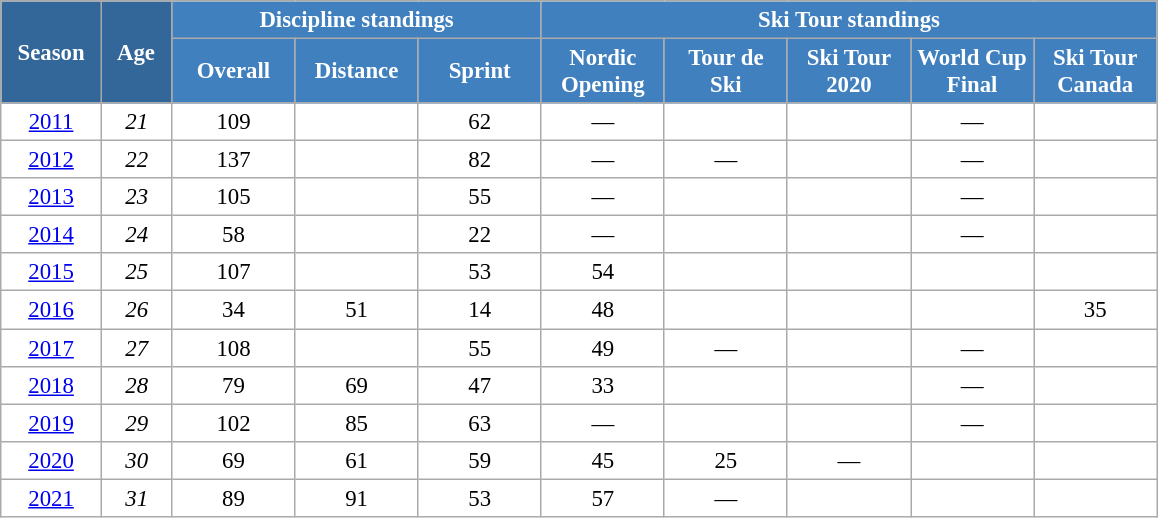<table class="wikitable" style="font-size:95%; text-align:center; border:grey solid 1px; border-collapse:collapse; background:#ffffff;">
<tr>
<th style="background-color:#369; color:white; width:60px;" rowspan="2"> Season </th>
<th style="background-color:#369; color:white; width:40px;" rowspan="2"> Age </th>
<th style="background-color:#4180be; color:white;" colspan="3">Discipline standings</th>
<th style="background-color:#4180be; color:white;" colspan="5">Ski Tour standings</th>
</tr>
<tr>
<th style="background-color:#4180be; color:white; width:75px;">Overall</th>
<th style="background-color:#4180be; color:white; width:75px;">Distance</th>
<th style="background-color:#4180be; color:white; width:75px;">Sprint</th>
<th style="background-color:#4180be; color:white; width:75px;">Nordic<br>Opening</th>
<th style="background-color:#4180be; color:white; width:75px;">Tour de<br>Ski</th>
<th style="background-color:#4180be; color:white; width:75px;">Ski Tour<br>2020</th>
<th style="background-color:#4180be; color:white; width:75px;">World Cup<br>Final</th>
<th style="background-color:#4180be; color:white; width:75px;">Ski Tour<br>Canada</th>
</tr>
<tr>
<td><a href='#'>2011</a></td>
<td><em>21</em></td>
<td>109</td>
<td></td>
<td>62</td>
<td>—</td>
<td></td>
<td></td>
<td>—</td>
<td></td>
</tr>
<tr>
<td><a href='#'>2012</a></td>
<td><em>22</em></td>
<td>137</td>
<td></td>
<td>82</td>
<td>—</td>
<td>—</td>
<td></td>
<td>—</td>
<td></td>
</tr>
<tr>
<td><a href='#'>2013</a></td>
<td><em>23</em></td>
<td>105</td>
<td></td>
<td>55</td>
<td>—</td>
<td></td>
<td></td>
<td>—</td>
<td></td>
</tr>
<tr>
<td><a href='#'>2014</a></td>
<td><em>24</em></td>
<td>58</td>
<td></td>
<td>22</td>
<td>—</td>
<td></td>
<td></td>
<td>—</td>
<td></td>
</tr>
<tr>
<td><a href='#'>2015</a></td>
<td><em>25</em></td>
<td>107</td>
<td></td>
<td>53</td>
<td>54</td>
<td></td>
<td></td>
<td></td>
<td></td>
</tr>
<tr>
<td><a href='#'>2016</a></td>
<td><em>26</em></td>
<td>34</td>
<td>51</td>
<td>14</td>
<td>48</td>
<td></td>
<td></td>
<td></td>
<td>35</td>
</tr>
<tr>
<td><a href='#'>2017</a></td>
<td><em>27</em></td>
<td>108</td>
<td></td>
<td>55</td>
<td>49</td>
<td>—</td>
<td></td>
<td>—</td>
<td></td>
</tr>
<tr>
<td><a href='#'>2018</a></td>
<td><em>28</em></td>
<td>79</td>
<td>69</td>
<td>47</td>
<td>33</td>
<td></td>
<td></td>
<td>—</td>
<td></td>
</tr>
<tr>
<td><a href='#'>2019</a></td>
<td><em>29</em></td>
<td>102</td>
<td>85</td>
<td>63</td>
<td>—</td>
<td></td>
<td></td>
<td>—</td>
<td></td>
</tr>
<tr>
<td><a href='#'>2020</a></td>
<td><em>30</em></td>
<td>69</td>
<td>61</td>
<td>59</td>
<td>45</td>
<td>25</td>
<td>—</td>
<td></td>
<td></td>
</tr>
<tr>
<td><a href='#'>2021</a></td>
<td><em>31</em></td>
<td>89</td>
<td>91</td>
<td>53</td>
<td>57</td>
<td>—</td>
<td></td>
<td></td>
<td></td>
</tr>
</table>
